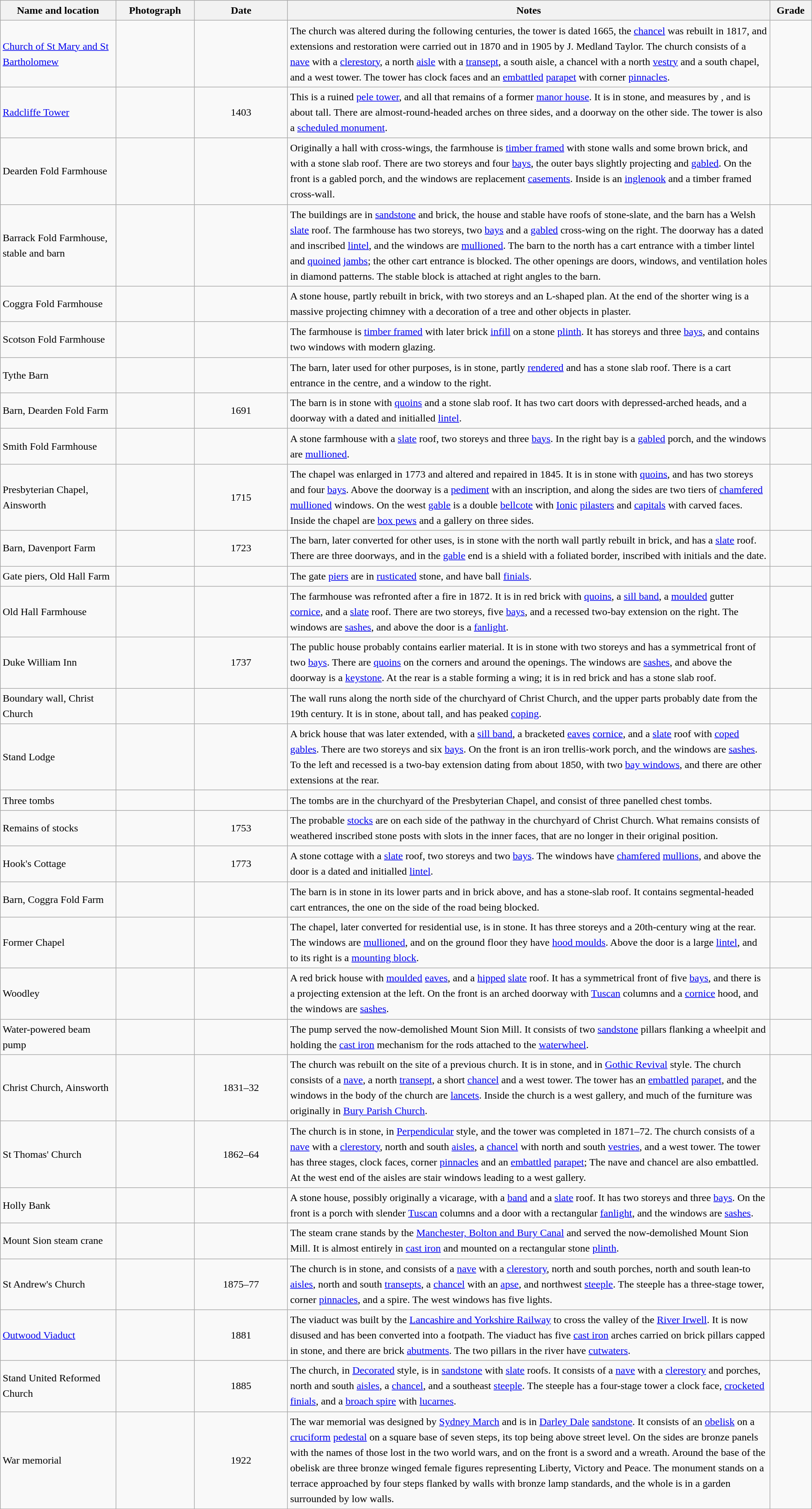<table class="wikitable sortable plainrowheaders" style="width:100%; border:0; text-align:left; line-height:150%;">
<tr>
<th scope="col"  style="width:150px">Name and location</th>
<th scope="col"  style="width:100px" class="unsortable">Photograph</th>
<th scope="col"  style="width:120px">Date</th>
<th scope="col"  style="width:650px" class="unsortable">Notes</th>
<th scope="col"  style="width:50px">Grade</th>
</tr>
<tr>
<td><a href='#'>Church of St Mary and St Bartholomew</a><br><small></small></td>
<td></td>
<td align="center"></td>
<td>The church was altered during the following centuries, the tower is dated 1665, the <a href='#'>chancel</a> was rebuilt in 1817, and extensions and restoration were carried out in 1870 and in 1905 by J. Medland Taylor. The church consists of a <a href='#'>nave</a> with a <a href='#'>clerestory</a>, a north <a href='#'>aisle</a> with a <a href='#'>transept</a>, a south aisle, a chancel with a north <a href='#'>vestry</a> and a south chapel, and a west tower. The tower has clock faces and an <a href='#'>embattled</a> <a href='#'>parapet</a> with corner <a href='#'>pinnacles</a>.</td>
<td align="center" ></td>
</tr>
<tr>
<td><a href='#'>Radcliffe Tower</a><br><small></small></td>
<td></td>
<td align="center">1403</td>
<td>This is a ruined <a href='#'>pele tower</a>, and all that remains of a former <a href='#'>manor house</a>. It is in stone, and measures  by , and is about  tall. There are almost-round-headed arches on three sides, and a doorway on the other side. The tower is also a <a href='#'>scheduled monument</a>.</td>
<td align="center" ></td>
</tr>
<tr>
<td>Dearden Fold Farmhouse<br><small></small></td>
<td></td>
<td align="center"></td>
<td>Originally a hall with cross-wings, the farmhouse is <a href='#'>timber framed</a> with stone walls and some brown brick, and with a stone slab roof. There are two storeys and four <a href='#'>bays</a>, the outer bays slightly projecting and <a href='#'>gabled</a>. On the front is a gabled porch, and the windows are replacement <a href='#'>casements</a>. Inside is an <a href='#'>inglenook</a> and a timber framed cross-wall.</td>
<td align="center" ></td>
</tr>
<tr>
<td>Barrack Fold Farmhouse,<br>stable and barn<br><small></small></td>
<td></td>
<td align="center"></td>
<td>The buildings are in <a href='#'>sandstone</a> and brick, the house and stable have roofs of stone-slate, and the barn has a Welsh <a href='#'>slate</a> roof. The farmhouse has two storeys, two <a href='#'>bays</a> and a <a href='#'>gabled</a> cross-wing on the right. The doorway has a dated and inscribed <a href='#'>lintel</a>, and the windows are <a href='#'>mullioned</a>. The barn to the north has a cart entrance with a timber lintel and <a href='#'>quoined</a> <a href='#'>jambs</a>; the other cart entrance is blocked. The other openings are doors, windows, and ventilation holes in diamond patterns. The stable block is attached at right angles to the barn.</td>
<td align="center" ></td>
</tr>
<tr>
<td>Coggra Fold Farmhouse<br><small></small></td>
<td></td>
<td align="center"></td>
<td>A stone house, partly rebuilt in brick, with two storeys and an L-shaped plan. At the end of the shorter wing is a massive projecting chimney with a decoration of a tree and other objects in plaster.</td>
<td align="center" ></td>
</tr>
<tr>
<td>Scotson Fold Farmhouse<br><small></small></td>
<td></td>
<td align="center"></td>
<td>The farmhouse is <a href='#'>timber framed</a> with later brick <a href='#'>infill</a> on a stone <a href='#'>plinth</a>. It has  storeys and three <a href='#'>bays</a>, and contains two windows with modern glazing.</td>
<td align="center" ></td>
</tr>
<tr>
<td>Tythe Barn<br><small></small></td>
<td></td>
<td align="center"></td>
<td>The barn, later used for other purposes, is in stone, partly <a href='#'>rendered</a> and has a stone slab roof. There is a cart entrance in the centre, and a window to the right.</td>
<td align="center" ></td>
</tr>
<tr>
<td>Barn, Dearden Fold Farm<br><small></small></td>
<td></td>
<td align="center">1691</td>
<td>The barn is in stone with <a href='#'>quoins</a> and a stone slab roof. It has two cart doors with depressed-arched heads, and a doorway with a dated and initialled <a href='#'>lintel</a>.</td>
<td align="center" ></td>
</tr>
<tr>
<td>Smith Fold Farmhouse<br><small></small></td>
<td></td>
<td align="center"></td>
<td>A stone farmhouse with a <a href='#'>slate</a> roof, two storeys and three <a href='#'>bays</a>. In the right bay is a <a href='#'>gabled</a> porch, and the windows are <a href='#'>mullioned</a>.</td>
<td align="center" ></td>
</tr>
<tr>
<td>Presbyterian Chapel, Ainsworth<br><small></small></td>
<td></td>
<td align="center">1715</td>
<td>The chapel was enlarged in 1773 and altered and repaired in 1845. It is in stone with <a href='#'>quoins</a>, and has two storeys and four <a href='#'>bays</a>. Above the doorway is a <a href='#'>pediment</a> with an inscription, and along the sides are two tiers of <a href='#'>chamfered</a> <a href='#'>mullioned</a> windows. On the west <a href='#'>gable</a> is a double <a href='#'>bellcote</a> with <a href='#'>Ionic</a> <a href='#'>pilasters</a> and <a href='#'>capitals</a> with carved faces. Inside the chapel are <a href='#'>box pews</a> and a gallery on three sides.</td>
<td align="center" ></td>
</tr>
<tr>
<td>Barn, Davenport Farm<br><small></small></td>
<td></td>
<td align="center">1723</td>
<td>The barn, later converted for other uses, is in stone with the north wall partly rebuilt in brick, and has a <a href='#'>slate</a> roof. There are three doorways, and in the <a href='#'>gable</a> end is a shield with a foliated border, inscribed with initials and the date.</td>
<td align="center" ></td>
</tr>
<tr>
<td>Gate piers, Old Hall Farm<br><small></small></td>
<td></td>
<td align="center"></td>
<td>The gate <a href='#'>piers</a> are in <a href='#'>rusticated</a> stone, and have ball <a href='#'>finials</a>.</td>
<td align="center" ></td>
</tr>
<tr>
<td>Old Hall Farmhouse<br><small></small></td>
<td></td>
<td align="center"></td>
<td>The farmhouse was refronted after a fire in 1872. It is in red brick with <a href='#'>quoins</a>, a <a href='#'>sill band</a>, a <a href='#'>moulded</a> gutter <a href='#'>cornice</a>, and a <a href='#'>slate</a> roof. There are two storeys, five <a href='#'>bays</a>, and a recessed two-bay extension on the right. The windows are <a href='#'>sashes</a>, and above the door is a <a href='#'>fanlight</a>.</td>
<td align="center" ></td>
</tr>
<tr>
<td>Duke William Inn<br><small></small></td>
<td></td>
<td align="center">1737</td>
<td>The public house probably contains earlier material. It is in stone with two storeys and has a symmetrical front of two <a href='#'>bays</a>. There are <a href='#'>quoins</a> on the corners and around the openings. The windows are <a href='#'>sashes</a>, and above the doorway is a <a href='#'>keystone</a>. At the rear is a stable forming a wing; it is in red brick and has a stone slab roof.</td>
<td align="center" ></td>
</tr>
<tr>
<td>Boundary wall, Christ Church<br><small></small></td>
<td></td>
<td align="center"></td>
<td>The wall runs along the north side of the churchyard of Christ Church, and the upper parts probably date from the 19th century. It is in stone, about  tall, and has peaked <a href='#'>coping</a>.</td>
<td align="center" ></td>
</tr>
<tr>
<td>Stand Lodge<br><small></small></td>
<td></td>
<td align="center"></td>
<td>A brick house that was later extended, with a <a href='#'>sill band</a>, a bracketed <a href='#'>eaves</a> <a href='#'>cornice</a>, and a <a href='#'>slate</a> roof with <a href='#'>coped</a> <a href='#'>gables</a>. There are two storeys and six <a href='#'>bays</a>. On the front is an iron trellis-work porch, and the windows are <a href='#'>sashes</a>. To the left and recessed is a two-bay extension dating from about 1850, with two <a href='#'>bay windows</a>, and there are other extensions at the rear.</td>
<td align="center" ></td>
</tr>
<tr>
<td>Three tombs<br><small></small></td>
<td></td>
<td align="center"></td>
<td>The tombs are in the churchyard of the Presbyterian Chapel, and consist of three panelled chest tombs.</td>
<td align="center" ></td>
</tr>
<tr>
<td>Remains of stocks<br><small></small></td>
<td></td>
<td align="center">1753</td>
<td>The probable <a href='#'>stocks</a> are on each side of the pathway in the churchyard of Christ Church. What remains consists of weathered inscribed stone posts with slots in the inner faces, that are no longer in their original position.</td>
<td align="center" ></td>
</tr>
<tr>
<td>Hook's Cottage<br><small></small></td>
<td></td>
<td align="center">1773</td>
<td>A stone cottage with a <a href='#'>slate</a> roof, two storeys and two <a href='#'>bays</a>. The windows have <a href='#'>chamfered</a> <a href='#'>mullions</a>, and above the door is a dated and initialled <a href='#'>lintel</a>.</td>
<td align="center" ></td>
</tr>
<tr>
<td>Barn, Coggra Fold Farm<br><small></small></td>
<td></td>
<td align="center"></td>
<td>The barn is in stone in its lower parts and in brick above, and has a stone-slab roof. It contains segmental-headed cart entrances, the one on the side of the road being blocked.</td>
<td align="center" ></td>
</tr>
<tr>
<td>Former Chapel<br><small></small></td>
<td></td>
<td align="center"></td>
<td>The chapel, later converted for residential use, is in stone. It has three storeys and a 20th-century wing at the rear. The windows are <a href='#'>mullioned</a>, and on the ground floor they have <a href='#'>hood moulds</a>. Above the door is a large <a href='#'>lintel</a>, and to its right is a <a href='#'>mounting block</a>.</td>
<td align="center" ></td>
</tr>
<tr>
<td>Woodley<br><small></small></td>
<td></td>
<td align="center"></td>
<td>A red brick house with <a href='#'>moulded</a> <a href='#'>eaves</a>, and a <a href='#'>hipped</a> <a href='#'>slate</a> roof. It has a symmetrical front of five <a href='#'>bays</a>, and there is a projecting extension at the left. On the front is an arched doorway with <a href='#'>Tuscan</a> columns and a <a href='#'>cornice</a> hood, and the windows are <a href='#'>sashes</a>.</td>
<td align="center" ></td>
</tr>
<tr>
<td>Water-powered beam pump<br><small></small></td>
<td></td>
<td align="center"></td>
<td>The pump served the now-demolished Mount Sion Mill. It consists of two <a href='#'>sandstone</a> pillars flanking a wheelpit and holding the <a href='#'>cast iron</a> mechanism for the rods attached to the <a href='#'>waterwheel</a>.</td>
<td align="center" ></td>
</tr>
<tr>
<td>Christ Church, Ainsworth<br><small></small></td>
<td></td>
<td align="center">1831–32</td>
<td>The church was rebuilt on the site of a previous church. It is in stone, and in <a href='#'>Gothic Revival</a> style. The church consists of a <a href='#'>nave</a>, a north <a href='#'>transept</a>, a short <a href='#'>chancel</a> and a west tower. The tower has an <a href='#'>embattled</a> <a href='#'>parapet</a>, and the windows in the body of the church are <a href='#'>lancets</a>. Inside the church is a west gallery, and much of the furniture was originally in <a href='#'>Bury Parish Church</a>.</td>
<td align="center" ></td>
</tr>
<tr>
<td>St Thomas' Church<br><small></small></td>
<td></td>
<td align="center">1862–64</td>
<td>The church is in stone, in <a href='#'>Perpendicular</a> style, and the tower was completed in 1871–72. The church consists of a <a href='#'>nave</a> with a <a href='#'>clerestory</a>, north and south <a href='#'>aisles</a>, a <a href='#'>chancel</a> with north and south <a href='#'>vestries</a>, and a west tower. The tower has three stages, clock faces, corner <a href='#'>pinnacles</a> and an <a href='#'>embattled</a> <a href='#'>parapet</a>; The nave and chancel are also embattled. At the west end of the aisles are stair windows leading to a west gallery.</td>
<td align="center" ></td>
</tr>
<tr>
<td>Holly Bank<br><small></small></td>
<td></td>
<td align="center"></td>
<td>A stone house, possibly originally a vicarage, with a <a href='#'>band</a> and a <a href='#'>slate</a> roof. It has two storeys and three <a href='#'>bays</a>. On the front is a porch with slender <a href='#'>Tuscan</a> columns and a door with a rectangular <a href='#'>fanlight</a>, and the windows are <a href='#'>sashes</a>.</td>
<td align="center" ></td>
</tr>
<tr>
<td>Mount Sion steam crane<br><small></small></td>
<td></td>
<td align="center"></td>
<td>The steam crane stands by the <a href='#'>Manchester, Bolton and Bury Canal</a> and served the now-demolished Mount Sion Mill. It is almost entirely in <a href='#'>cast iron</a> and mounted on a rectangular stone <a href='#'>plinth</a>.</td>
<td align="center" ></td>
</tr>
<tr>
<td>St Andrew's Church<br><small></small></td>
<td></td>
<td align="center">1875–77</td>
<td>The church is in stone, and consists of a <a href='#'>nave</a> with a <a href='#'>clerestory</a>, north and south porches, north and south lean-to <a href='#'>aisles</a>, north and south <a href='#'>transepts</a>, a <a href='#'>chancel</a> with an <a href='#'>apse</a>, and northwest <a href='#'>steeple</a>. The steeple has a three-stage tower, corner <a href='#'>pinnacles</a>, and a spire. The west windows has five lights.</td>
<td align="center" ></td>
</tr>
<tr>
<td><a href='#'>Outwood Viaduct</a><br><small></small></td>
<td></td>
<td align="center">1881</td>
<td>The viaduct was built by the <a href='#'>Lancashire and Yorkshire Railway</a> to cross the valley of the <a href='#'>River Irwell</a>. It is now disused and has been converted into a footpath. The viaduct has five <a href='#'>cast iron</a> arches carried on brick pillars capped in stone, and there are brick <a href='#'>abutments</a>. The two pillars in the river have <a href='#'>cutwaters</a>.</td>
<td align="center" ></td>
</tr>
<tr>
<td>Stand United Reformed Church<br><small></small></td>
<td></td>
<td align="center">1885</td>
<td>The church, in <a href='#'>Decorated</a> style, is in <a href='#'>sandstone</a> with <a href='#'>slate</a> roofs. It consists of a <a href='#'>nave</a> with a <a href='#'>clerestory</a> and porches, north and south <a href='#'>aisles</a>, a <a href='#'>chancel</a>, and a southeast <a href='#'>steeple</a>. The steeple has a four-stage tower a clock face, <a href='#'>crocketed</a> <a href='#'>finials</a>, and a <a href='#'>broach spire</a> with <a href='#'>lucarnes</a>.</td>
<td align="center" ></td>
</tr>
<tr>
<td>War memorial<br><small></small></td>
<td></td>
<td align="center">1922</td>
<td>The war memorial was designed by <a href='#'>Sydney March</a> and is in <a href='#'>Darley Dale</a> <a href='#'>sandstone</a>. It consists of an <a href='#'>obelisk</a> on a <a href='#'>cruciform</a> <a href='#'>pedestal</a> on a square base of seven steps, its top being  above street level. On the sides are bronze panels with the names of those lost in the two world wars, and on the front is a sword and a wreath. Around the base of the obelisk are three bronze winged female figures representing Liberty, Victory and Peace. The monument stands on a terrace approached by four steps flanked by walls with bronze lamp standards, and the whole is in a garden surrounded by low walls.</td>
<td align="center" ></td>
</tr>
<tr>
</tr>
</table>
